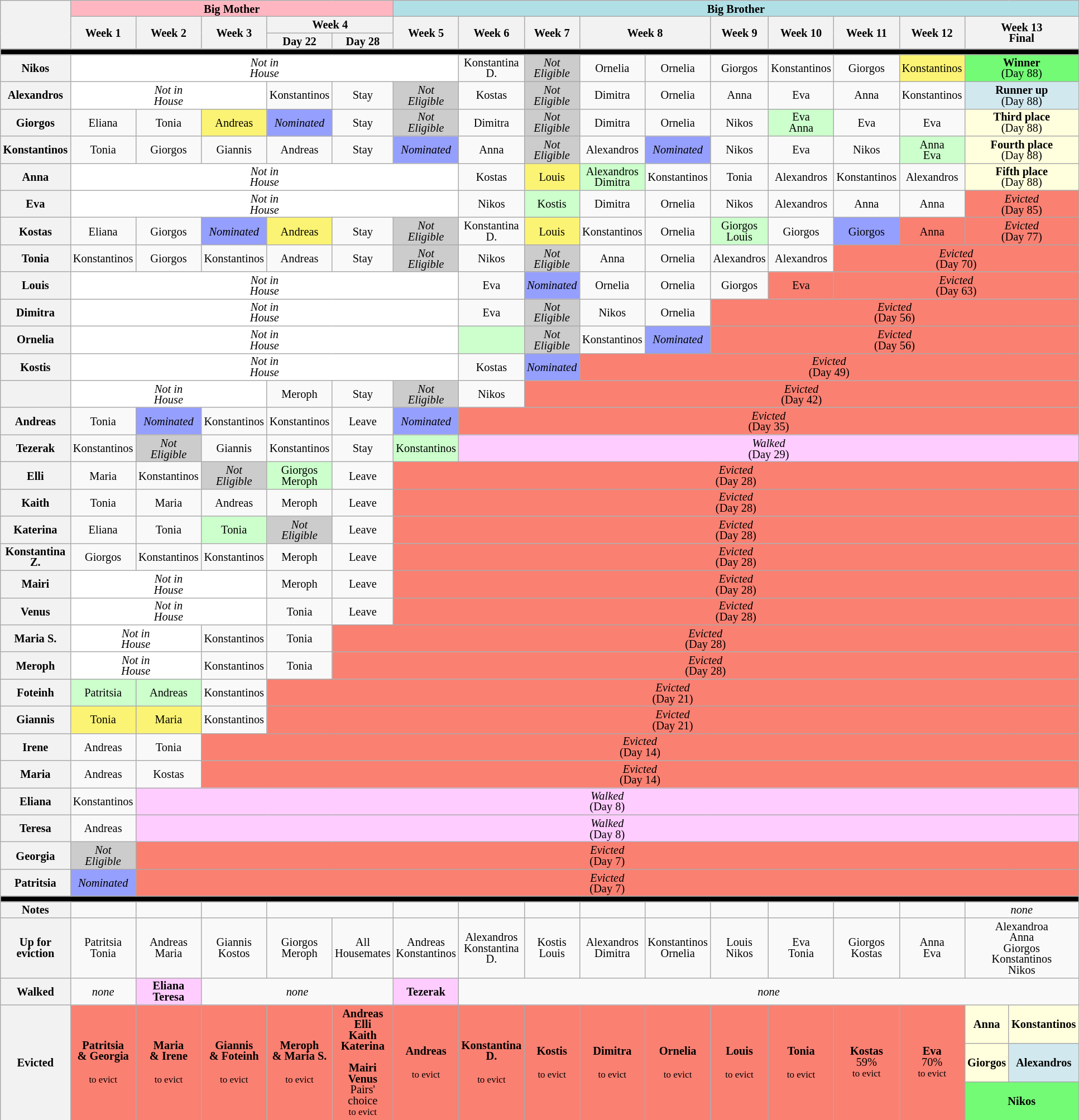<table class="wikitable" style="text-align:center; font-size:85%; line-height:13px; width:100%">
<tr>
<th rowspan="3" style="width:5%"></th>
<th colspan="5" style="background:#FFB6C1">Big Mother</th>
<th colspan="11" style="background:#B0E0E6">Big Brother</th>
</tr>
<tr>
<th rowspan="2" style="width:5%">Week 1</th>
<th rowspan="2" style="width:5%">Week 2</th>
<th rowspan="2" style="width:5%">Week 3</th>
<th colspan="2" style="width:5%">Week 4</th>
<th rowspan="2" style="width:5%">Week 5</th>
<th rowspan="2" style="width:5%">Week 6</th>
<th rowspan="2" style="width:5%">Week 7</th>
<th colspan="2" rowspan="2" style="width:10%">Week 8</th>
<th rowspan="2" style="width:5%">Week 9</th>
<th rowspan="2" style="width:5%">Week 10</th>
<th rowspan="2" style="width:5%">Week 11</th>
<th rowspan="2" style="width:5%">Week 12</th>
<th colspan="2" rowspan="2" style="width:10%">Week 13<br>Final</th>
</tr>
<tr>
<th style="width:5%">Day 22</th>
<th style="width:5%">Day 28</th>
</tr>
<tr>
<td colspan="17" style="background:#000"></td>
</tr>
<tr>
<th>Nikos</th>
<td colspan="6" style="background:white"><em>Not in<br>House</em></td>
<td>Konstantina D.</td>
<td style="background:#CCC"><em>Not<br>Eligible</em></td>
<td>Ornelia</td>
<td>Ornelia</td>
<td>Giorgos</td>
<td>Konstantinos</td>
<td>Giorgos</td>
<td style="background:#FBF373">Konstantinos</td>
<td style="background:#73FB76" colspan="2"><strong>Winner</strong><br>(Day 88)</td>
</tr>
<tr>
<th>Alexandros</th>
<td colspan="3" style="background:white"><em>Not in<br>House</em></td>
<td>Konstantinos</td>
<td>Stay</td>
<td style="background:#CCC"><em>Not<br>Eligible</em></td>
<td>Kostas</td>
<td style="background:#CCC"><em>Not<br>Eligible</em></td>
<td>Dimitra</td>
<td>Ornelia</td>
<td>Anna</td>
<td>Eva</td>
<td>Anna</td>
<td>Konstantinos</td>
<td style="background:#D1E8EF" colspan="2"><strong>Runner up</strong><br>(Day 88)</td>
</tr>
<tr>
<th>Giorgos</th>
<td>Eliana</td>
<td>Tonia</td>
<td style="background:#FBF373">Andreas</td>
<td bgcolor=#959FFD><em>Nominated</em></td>
<td>Stay</td>
<td style="background:#CCC"><em>Not<br>Eligible</em></td>
<td>Dimitra</td>
<td style="background:#CCC"><em>Not<br>Eligible</em></td>
<td>Dimitra</td>
<td>Ornelia</td>
<td>Nikos</td>
<td style="background:#CCFFCC;">Eva<br>Anna</td>
<td>Eva</td>
<td>Eva</td>
<td style="background:#ffffdd;" colspan="2"><strong>Third place</strong><br>(Day 88)</td>
</tr>
<tr>
<th>Konstantinos</th>
<td>Tonia</td>
<td>Giorgos</td>
<td>Giannis</td>
<td>Andreas</td>
<td>Stay</td>
<td bgcolor=#959FFD><em>Nominated</em></td>
<td>Anna</td>
<td style="background:#CCC"><em>Not<br>Eligible</em></td>
<td>Alexandros</td>
<td bgcolor=#959FFD><em>Nominated</em></td>
<td>Nikos</td>
<td>Eva</td>
<td>Nikos</td>
<td style="background:#CCFFCC;">Anna<br>Eva</td>
<td style="background:#ffffdd;" colspan="2"><strong>Fourth place</strong><br>(Day 88)</td>
</tr>
<tr>
<th>Anna</th>
<td colspan="6" style="background:white"><em>Not in<br>House</em></td>
<td>Kostas</td>
<td style="background:#FBF373">Louis</td>
<td style="background:#CCFFCC;">Alexandros<br>Dimitra</td>
<td>Konstantinos</td>
<td>Tonia</td>
<td>Alexandros</td>
<td>Konstantinos</td>
<td>Alexandros</td>
<td style="background:#ffffdd;" colspan="2"><strong>Fifth place</strong><br>(Day 88)</td>
</tr>
<tr>
<th>Eva</th>
<td colspan="6" style="background:white"><em>Not in<br>House</em></td>
<td>Nikos</td>
<td style="background:#CCFFCC;">Kostis</td>
<td>Dimitra</td>
<td>Ornelia</td>
<td>Nikos</td>
<td>Alexandros</td>
<td>Anna</td>
<td>Anna</td>
<td style="background:#fa8072;" colspan="2"><em>Evicted</em><br> (Day 85)</td>
</tr>
<tr>
<th>Kostas</th>
<td>Eliana</td>
<td>Giorgos</td>
<td bgcolor=#959FFD><em>Nominated</em></td>
<td style="background:#FBF373">Andreas</td>
<td>Stay</td>
<td style="background:#CCC"><em>Not<br>Eligible</em></td>
<td>Konstantina D.</td>
<td style="background:#FBF373">Louis</td>
<td>Konstantinos</td>
<td>Ornelia</td>
<td style="background:#CCFFCC;">Giorgos<br>Louis</td>
<td>Giorgos</td>
<td bgcolor=#959FFD>Giorgos</td>
<td style="background:#fa8072;" colspan="1">Anna</td>
<td style="background:#fa8072;" colspan="2"><em>Evicted</em><br> (Day 77)</td>
</tr>
<tr>
<th>Tonia</th>
<td>Konstantinos</td>
<td>Giorgos</td>
<td>Konstantinos</td>
<td>Andreas</td>
<td>Stay</td>
<td style="background:#CCC"><em>Not<br>Eligible</em></td>
<td>Nikos</td>
<td style="background:#CCC"><em>Not<br>Eligible</em></td>
<td>Anna</td>
<td>Ornelia</td>
<td>Alexandros</td>
<td>Alexandros</td>
<td style="background:#fa8072;" colspan="4"><em>Evicted</em><br> (Day 70)</td>
</tr>
<tr>
<th>Louis</th>
<td colspan="6" style="background:white"><em>Not in<br>House</em></td>
<td>Eva</td>
<td bgcolor=#959FFD><em>Nominated</em></td>
<td>Ornelia</td>
<td>Ornelia</td>
<td>Giorgos</td>
<td style="background:#fa8072;" colspan="1">Eva</td>
<td style="background:#fa8072;" colspan="4"><em>Evicted</em><br> (Day 63)</td>
</tr>
<tr>
<th>Dimitra</th>
<td colspan="6" style="background:white"><em>Not in<br>House</em></td>
<td>Eva</td>
<td style="background:#CCC"><em>Not<br>Eligible</em></td>
<td>Nikos</td>
<td>Ornelia</td>
<td style="background:#fa8072;" colspan="6"><em>Evicted</em><br> (Day 56)</td>
</tr>
<tr>
<th>Ornelia</th>
<td colspan="6" style="background:white"><em>Not in<br>House</em></td>
<td style="background:#CCFFCC;"></td>
<td style="background:#CCC"><em>Not<br>Eligible</em></td>
<td>Konstantinos</td>
<td bgcolor=#959FFD><em>Nominated</em></td>
<td colspan="6" style="background:#fa8072;"><em>Evicted</em><br> (Day 56)</td>
</tr>
<tr>
<th>Kostis</th>
<td colspan="6" style="background:white"><em>Not in<br>House</em></td>
<td>Kostas</td>
<td bgcolor=#959FFD><em>Nominated</em></td>
<td style="background:#fa8072;" colspan="8"><em>Evicted</em><br> (Day 49)</td>
</tr>
<tr>
<th></th>
<td colspan="3" style="background:white"><em>Not in<br>House</em></td>
<td>Meroph</td>
<td>Stay</td>
<td style="background:#CCC"><em>Not<br>Eligible</em></td>
<td>Nikos</td>
<td style="background:#fa8072;" colspan="9"><em>Evicted</em><br> (Day 42)</td>
</tr>
<tr>
<th>Andreas</th>
<td>Tonia</td>
<td bgcolor=#959FFD><em>Nominated</em></td>
<td>Konstantinos</td>
<td>Konstantinos</td>
<td>Leave</td>
<td bgcolor=#959FFD><em>Nominated</em></td>
<td style="background:#fa8072;" colspan="10"><em>Evicted</em><br> (Day 35)</td>
</tr>
<tr>
<th>Tezerak</th>
<td>Konstantinos</td>
<td style="background:#CCC"><em>Not<br>Eligible</em></td>
<td>Giannis</td>
<td>Konstantinos</td>
<td>Stay</td>
<td style="background:#CCFFCC;">Konstantinos</td>
<td style="background:#FFCCFF;" colspan="10"><em>Walked</em><br> (Day 29)</td>
</tr>
<tr>
<th>Elli</th>
<td>Maria</td>
<td>Konstantinos</td>
<td style="background:#CCC"><em>Not<br>Eligible</em></td>
<td style="background:#CCFFCC;">Giorgos<br>Meroph</td>
<td>Leave</td>
<td style="background:#fa8072;" colspan="11"><em>Evicted</em><br> (Day 28)</td>
</tr>
<tr>
<th>Kaith</th>
<td>Tonia</td>
<td>Maria</td>
<td>Andreas</td>
<td>Meroph</td>
<td>Leave</td>
<td style="background:#fa8072;" colspan="11"><em>Evicted</em><br> (Day 28)</td>
</tr>
<tr>
<th>Katerina</th>
<td>Eliana</td>
<td>Tonia</td>
<td style="background:#CCFFCC;">Tonia</td>
<td style="background:#CCC"><em>Not<br>Eligible</em></td>
<td>Leave</td>
<td style="background:#fa8072;" colspan="11"><em>Evicted</em><br> (Day 28)</td>
</tr>
<tr>
<th>Konstantina Z.</th>
<td>Giorgos</td>
<td>Konstantinos</td>
<td>Konstantinos</td>
<td>Meroph</td>
<td>Leave</td>
<td style="background:#fa8072;" colspan="11"><em>Evicted</em><br> (Day 28)</td>
</tr>
<tr>
<th>Mairi</th>
<td colspan="3" style="background:white"><em>Not in<br>House</em></td>
<td>Meroph</td>
<td>Leave</td>
<td style="background:#fa8072;" colspan="11"><em>Evicted</em><br> (Day 28)</td>
</tr>
<tr>
<th>Venus</th>
<td colspan="3" style="background:white"><em>Not in<br>House</em></td>
<td>Tonia</td>
<td>Leave</td>
<td style="background:#fa8072;" colspan="11"><em>Evicted</em><br> (Day 28)</td>
</tr>
<tr>
<th>Maria S.</th>
<td colspan="2" style="background:white"><em>Not in<br>House</em></td>
<td>Konstantinos</td>
<td>Tonia</td>
<td colspan="12" style="background:#fa8072;"><em>Evicted</em><br> (Day 28)</td>
</tr>
<tr>
<th>Meroph</th>
<td colspan="2" style="background:white"><em>Not in<br>House</em></td>
<td>Konstantinos</td>
<td>Tonia</td>
<td colspan="12" style="background:#fa8072;"><em>Evicted</em><br> (Day 28)</td>
</tr>
<tr>
<th>Foteinh</th>
<td style="background:#CCFFCC;">Patritsia</td>
<td style="background:#CCFFCC;">Andreas</td>
<td>Konstantinos</td>
<td colspan="13" style="background:#fa8072;"><em>Evicted</em><br> (Day 21)</td>
</tr>
<tr>
<th>Giannis</th>
<td style="background:#FBF373">Tonia</td>
<td style="background:#FBF373">Maria</td>
<td>Konstantinos</td>
<td colspan="13" style="background:#fa8072;"><em>Evicted</em><br> (Day 21)</td>
</tr>
<tr>
<th>Irene</th>
<td>Andreas</td>
<td>Tonia</td>
<td colspan="14" style="background:#fa8072;"><em>Evicted</em><br> (Day 14)</td>
</tr>
<tr>
<th>Maria</th>
<td>Andreas</td>
<td>Kostas</td>
<td colspan="14" style="background:#fa8072;"><em>Evicted</em><br> (Day 14)</td>
</tr>
<tr>
<th>Eliana</th>
<td>Konstantinos</td>
<td colspan="15" style="background:#FFCCFF;"><em>Walked</em><br> (Day 8)</td>
</tr>
<tr>
<th>Teresa</th>
<td>Andreas</td>
<td colspan="15" style="background:#FFCCFF;"><em>Walked</em><br> (Day 8)</td>
</tr>
<tr>
<th>Georgia</th>
<td style="background:#CCC"><em>Not<br>Eligible</em></td>
<td colspan="15" style="background:#fa8072;"><em>Evicted</em><br> (Day 7)</td>
</tr>
<tr>
<th>Patritsia</th>
<td bgcolor=#959FFD><em>Nominated</em></td>
<td colspan="15" style="background:#fa8072;"><em>Evicted</em><br> (Day 7)</td>
</tr>
<tr>
<td colspan="17" style="background:#000"></td>
</tr>
<tr>
<th>Notes</th>
<td> </td>
<td> </td>
<td>  </td>
<td colspan="2">  </td>
<td> </td>
<td> </td>
<td> </td>
<td></td>
<td></td>
<td></td>
<td>  </td>
<td></td>
<td>  </td>
<td colspan=2><em>none</em></td>
</tr>
<tr>
<th>Up for<br>eviction</th>
<td>Patritsia<br>Tonia</td>
<td>Andreas<br>Maria</td>
<td>Giannis<br>Kostos</td>
<td>Giorgos<br>Meroph</td>
<td>All<br>Housemates</td>
<td>Andreas<br>Konstantinos</td>
<td>Alexandros<br>Konstantina D.</td>
<td>Kostis<br>Louis</td>
<td>Alexandros<br>Dimitra</td>
<td>Konstantinos<br>Ornelia</td>
<td>Louis<br>Nikos</td>
<td>Eva<br>Tonia</td>
<td>Giorgos<br>Kostas</td>
<td>Anna<br>Eva</td>
<td colspan="2">Alexandroa<br>Anna<br>Giorgos<br>Konstantinos<br>Nikos</td>
</tr>
<tr>
<th>Walked</th>
<td><em>none</em></td>
<td style="background:#FCF"><strong>Eliana<br>Teresa</strong></td>
<td colspan="3"><em>none</em></td>
<td style="background:#FCF"><strong>Tezerak</strong></td>
<td colspan="10"><em>none</em></td>
</tr>
<tr>
<th rowspan="3">Evicted</th>
<td style="background:#fa8072;" rowspan="3"><strong>Patritsia</strong><br><strong>& Georgia</strong><br><small><br>to evict</small></td>
<td style="background:#fa8072;" rowspan="3"><strong>Maria</strong><br><strong>& Irene</strong><br><small><br>to evict</small></td>
<td style="background:#fa8072;" rowspan="3"><strong>Giannis</strong><br><strong>& Foteinh</strong><br><small><br>to evict</small></td>
<td style="background:#fa8072;" rowspan="3"><strong>Meroph</strong><br><strong>& Maria S.</strong><br><small><br>to evict</small></td>
<td style="background:#FA8072;" rowspan="3"><strong>Andreas</strong><br><strong>Elli</strong><br><strong>Kaith</strong><br><strong>Katerina</strong><br><strong></strong><br><strong>Mairi</strong><br><strong>Venus</strong><br>Pairs' choice<br><small>to evict</small></td>
<td style="background:#fa8072;" rowspan="3"><strong>Andreas</strong><br><small><br>to evict</small></td>
<td style="background:#fa8072;" rowspan="3"><strong>Konstantina D.</strong><br><small><br>to evict</small></td>
<td style="background:#fa8072;" rowspan="3"><strong>Kostis</strong><br><small><br>to evict</small></td>
<td style="background:#fa8072;" rowspan="3"><strong>Dimitra</strong><br><small><br>to evict</small></td>
<td style="background:#fa8072;" rowspan="3"><strong>Ornelia</strong><br><small><br>to evict</small></td>
<td style="background:#fa8072;" rowspan="3"><strong>Louis</strong><br><small><br>to evict</small></td>
<td style="background:#fa8072;" rowspan="3"><strong>Tonia</strong> <br><small><br>to evict</small></td>
<td style="background:#fa8072;" rowspan="3"><strong>Kostas</strong><br>59% <br><small>to evict</small></td>
<td style="background:#fa8072;" rowspan="3"><strong>Eva</strong><br>70% <br><small>to evict</small></td>
<td style="background:#ffffdd;"><strong>Anna</strong><br><small></small></td>
<td style="background:#ffffdd;"><strong>Konstantinos</strong><br><small></small></td>
</tr>
<tr>
<td style="background:#ffffdd;"><strong>Giorgos</strong><br><small></small></td>
<td style="background:#D1E8EF"><strong>Alexandros</strong><br><small></small></td>
</tr>
<tr>
<td colspan="2" style="background:#73FB76"><strong>Nikos</strong><br><small></small></td>
</tr>
</table>
